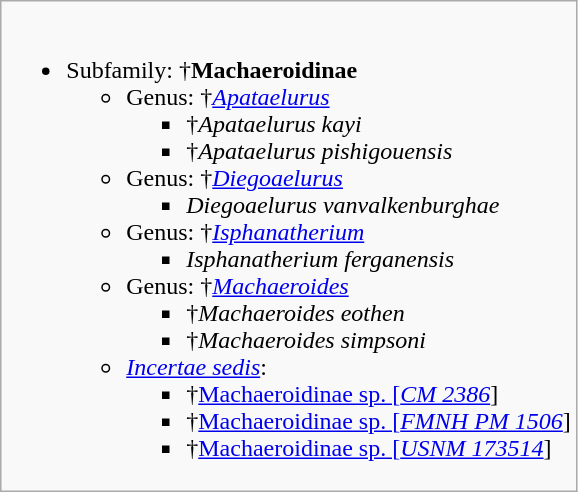<table class="wikitable">
<tr style="vertical-align:top;">
<td><br><ul><li>Subfamily: †<strong>Machaeroidinae</strong> <ul><li>Genus: †<em><a href='#'>Apataelurus</a></em> <ul><li>†<em>Apataelurus kayi</em> </li><li>†<em>Apataelurus pishigouensis</em> </li></ul></li><li>Genus: †<em><a href='#'>Diegoaelurus</a></em> <ul><li><em>Diegoaelurus vanvalkenburghae</em> </li></ul></li><li>Genus: †<em><a href='#'>Isphanatherium</a></em> <ul><li><em>Isphanatherium ferganensis</em> </li></ul></li><li>Genus: †<em><a href='#'>Machaeroides</a></em> <ul><li>†<em>Machaeroides eothen</em> </li><li>†<em>Machaeroides simpsoni</em> </li></ul></li><li><em><a href='#'>Incertae sedis</a></em>:<ul><li>†<a href='#'>Machaeroidinae sp. [<em>CM 2386</em></a>] </li><li>†<a href='#'>Machaeroidinae sp. [<em>FMNH PM 1506</em></a>] </li><li>†<a href='#'>Machaeroidinae sp. [<em>USNM 173514</em></a>] </li></ul></li></ul></li></ul></td>
</tr>
</table>
